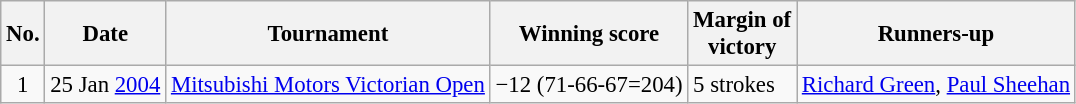<table class="wikitable" style="font-size:95%;">
<tr>
<th>No.</th>
<th>Date</th>
<th>Tournament</th>
<th>Winning score</th>
<th>Margin of<br>victory</th>
<th>Runners-up</th>
</tr>
<tr>
<td align=center>1</td>
<td align=right>25 Jan <a href='#'>2004</a></td>
<td><a href='#'>Mitsubishi Motors Victorian Open</a></td>
<td>−12 (71-66-67=204)</td>
<td>5 strokes</td>
<td> <a href='#'>Richard Green</a>,  <a href='#'>Paul Sheehan</a></td>
</tr>
</table>
